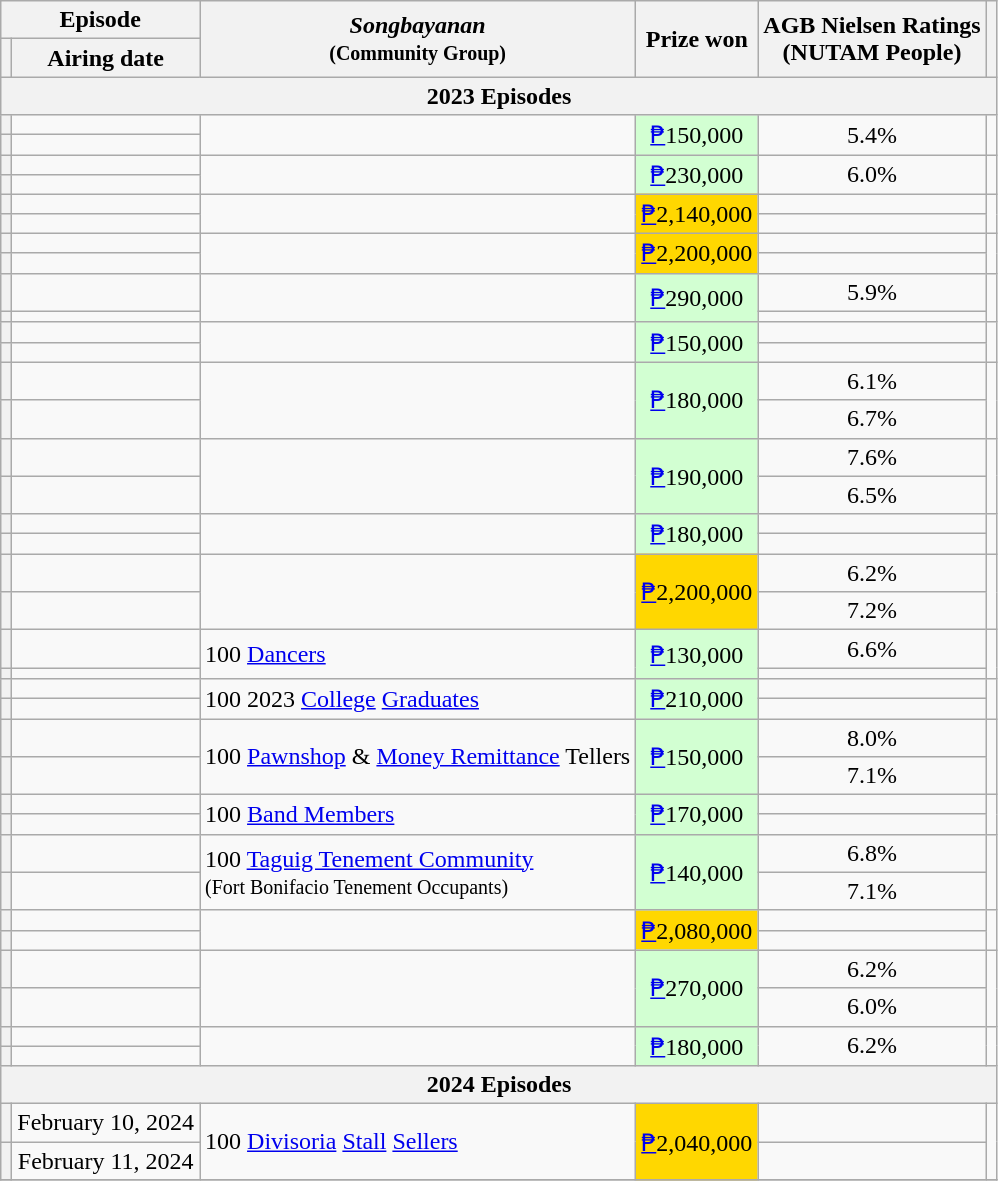<table class="wikitable plainrowheaders" style="text-align:center;">
<tr>
<th colspan="2">Episode</th>
<th rowspan="2"><em>Songbayanan</em><br><small>(Community Group)</small></th>
<th rowspan="2">Prize won</th>
<th rowspan="2">AGB Nielsen Ratings<br>(NUTAM People)</th>
<th rowspan="2"></th>
</tr>
<tr>
<th></th>
<th>Airing date</th>
</tr>
<tr>
<th colspan="6">2023 Episodes</th>
</tr>
<tr>
<th></th>
<td></td>
<td rowspan="2" align="left"></td>
<td rowspan="2" style="background:#D2FFD2;"><a href='#'>₱</a>150,000</td>
<td rowspan="2">5.4%</td>
<td rowspan="2"></td>
</tr>
<tr>
<th></th>
<td></td>
</tr>
<tr>
<th></th>
<td></td>
<td rowspan="2" align="left"></td>
<td rowspan="2" style="background:#D2FFD2;"><a href='#'>₱</a>230,000</td>
<td rowspan="2">6.0%</td>
<td rowspan="2"></td>
</tr>
<tr>
<th></th>
<td></td>
</tr>
<tr>
<th></th>
<td></td>
<td rowspan="2" align="left"></td>
<td rowspan="2" style="background:gold;"><a href='#'>₱</a>2,140,000</td>
<td></td>
<td rowspan="2"></td>
</tr>
<tr>
<th></th>
<td></td>
<td></td>
</tr>
<tr>
<th></th>
<td></td>
<td rowspan="2" align="left"></td>
<td rowspan="2" style="background:gold;"><a href='#'>₱</a>2,200,000</td>
<td></td>
<td rowspan="2"></td>
</tr>
<tr>
<th></th>
<td></td>
<td></td>
</tr>
<tr>
<th></th>
<td></td>
<td rowspan="2" align="left"></td>
<td rowspan="2" style="background:#D2FFD2;"><a href='#'>₱</a>290,000</td>
<td>5.9%</td>
<td rowspan="2"></td>
</tr>
<tr>
<th></th>
<td></td>
<td></td>
</tr>
<tr>
<th></th>
<td></td>
<td rowspan="2" align="left"></td>
<td rowspan="2" style="background:#D2FFD2;"><a href='#'>₱</a>150,000</td>
<td></td>
<td rowspan="2"></td>
</tr>
<tr>
<th></th>
<td></td>
<td></td>
</tr>
<tr>
<th></th>
<td></td>
<td rowspan="2" align="left"></td>
<td rowspan="2" style="background:#D2FFD2;"><a href='#'>₱</a>180,000</td>
<td>6.1%</td>
<td rowspan="2"></td>
</tr>
<tr>
<th></th>
<td></td>
<td>6.7%</td>
</tr>
<tr>
<th></th>
<td></td>
<td rowspan="2" align="left"></td>
<td rowspan="2" style="background:#D2FFD2;"><a href='#'>₱</a>190,000</td>
<td>7.6%</td>
<td rowspan="2"></td>
</tr>
<tr>
<th></th>
<td></td>
<td>6.5%</td>
</tr>
<tr>
<th></th>
<td></td>
<td rowspan="2" align="left"></td>
<td rowspan="2" style="background:#D2FFD2;"><a href='#'>₱</a>180,000</td>
<td></td>
<td rowspan="2"></td>
</tr>
<tr>
<th></th>
<td></td>
<td></td>
</tr>
<tr>
<th></th>
<td></td>
<td rowspan="2" align="left"></td>
<td rowspan="2" style="background:gold;"><a href='#'>₱</a>2,200,000</td>
<td>6.2%</td>
<td rowspan="2"></td>
</tr>
<tr>
<th></th>
<td></td>
<td>7.2%</td>
</tr>
<tr>
<th></th>
<td></td>
<td rowspan="2" align="left">100 <a href='#'>Dancers</a></td>
<td rowspan="2" style="background:#D2FFD2;"><a href='#'>₱</a>130,000</td>
<td rowspan-"2">6.6%</td>
<td rowspan="2"></td>
</tr>
<tr>
<th></th>
<td></td>
<td></td>
</tr>
<tr>
<th></th>
<td></td>
<td rowspan="2" align="left">100 2023 <a href='#'>College</a> <a href='#'>Graduates</a></td>
<td rowspan="2" style="background:#D2FFD2;"><a href='#'>₱</a>210,000</td>
<td></td>
<td rowspan="2"></td>
</tr>
<tr>
<th></th>
<td></td>
<td></td>
</tr>
<tr>
<th></th>
<td></td>
<td rowspan="2" align="left">100 <a href='#'>Pawnshop</a> & <a href='#'>Money Remittance</a> Tellers</td>
<td rowspan="2" style="background:#D2FFD2;"><a href='#'>₱</a>150,000</td>
<td>8.0%</td>
<td rowspan="2"></td>
</tr>
<tr>
<th></th>
<td></td>
<td>7.1%</td>
</tr>
<tr>
<th></th>
<td></td>
<td rowspan="2" align="left">100 <a href='#'>Band Members</a></td>
<td rowspan="2" style="background:#D2FFD2;"><a href='#'>₱</a>170,000</td>
<td></td>
<td rowspan="2"></td>
</tr>
<tr>
<th></th>
<td></td>
<td></td>
</tr>
<tr>
<th></th>
<td></td>
<td rowspan="2" align="left">100 <a href='#'>Taguig Tenement Community</a><br><small>(Fort Bonifacio Tenement Occupants)</small></td>
<td rowspan="2" style="background:#D2FFD2;"><a href='#'>₱</a>140,000</td>
<td>6.8%</td>
<td rowspan="2"></td>
</tr>
<tr>
<th></th>
<td></td>
<td>7.1%</td>
</tr>
<tr>
<th></th>
<td></td>
<td rowspan="2" align="left"></td>
<td rowspan="2" style="background:gold;"><a href='#'>₱</a>2,080,000</td>
<td></td>
<td rowspan="2"></td>
</tr>
<tr>
<th></th>
<td></td>
<td></td>
</tr>
<tr>
<th></th>
<td></td>
<td rowspan="2" align="left"></td>
<td rowspan="2" style="background:#D2FFD2;"><a href='#'>₱</a>270,000</td>
<td>6.2%</td>
<td rowspan="2"></td>
</tr>
<tr>
<th></th>
<td></td>
<td>6.0%</td>
</tr>
<tr>
<th></th>
<td></td>
<td rowspan="2" align="left"></td>
<td rowspan="2" style="background:#D2FFD2;"><a href='#'>₱</a>180,000</td>
<td rowspan="2">6.2%</td>
<td rowspan="2"></td>
</tr>
<tr>
<th></th>
<td></td>
</tr>
<tr>
<th colspan="6">2024 Episodes</th>
</tr>
<tr>
<th></th>
<td>February 10, 2024</td>
<td rowspan="2" align="left">100 <a href='#'>Divisoria</a> <a href='#'>Stall</a> <a href='#'>Sellers</a></td>
<td rowspan="2" style="background:gold;"><a href='#'>₱</a>2,040,000</td>
<td></td>
<td rowspan="2"></td>
</tr>
<tr>
<th></th>
<td>February 11, 2024</td>
<td></td>
</tr>
<tr>
</tr>
</table>
